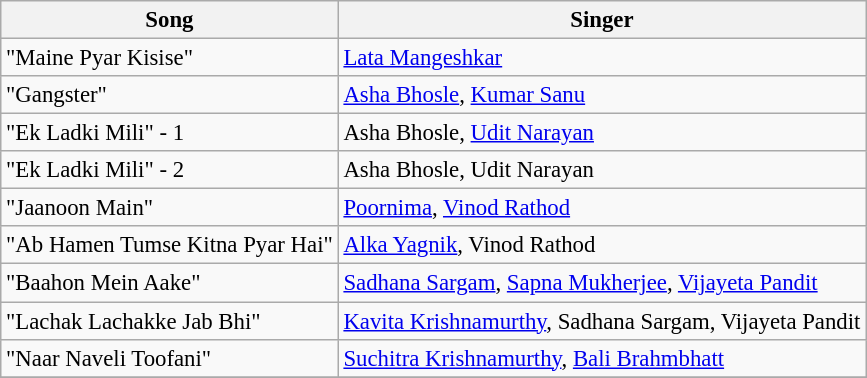<table class="wikitable" style="font-size:95%">
<tr>
<th>Song</th>
<th>Singer</th>
</tr>
<tr>
<td>"Maine Pyar Kisise"</td>
<td><a href='#'>Lata Mangeshkar</a></td>
</tr>
<tr>
<td>"Gangster"</td>
<td><a href='#'>Asha Bhosle</a>, <a href='#'>Kumar Sanu</a></td>
</tr>
<tr>
<td>"Ek Ladki Mili" - 1</td>
<td>Asha Bhosle, <a href='#'>Udit Narayan</a></td>
</tr>
<tr>
<td>"Ek Ladki Mili" - 2</td>
<td>Asha Bhosle, Udit Narayan</td>
</tr>
<tr>
<td>"Jaanoon Main"</td>
<td><a href='#'>Poornima</a>, <a href='#'>Vinod Rathod</a></td>
</tr>
<tr>
<td>"Ab Hamen Tumse Kitna Pyar Hai"</td>
<td><a href='#'>Alka Yagnik</a>, Vinod Rathod</td>
</tr>
<tr>
<td>"Baahon Mein Aake"</td>
<td><a href='#'>Sadhana Sargam</a>, <a href='#'>Sapna Mukherjee</a>, <a href='#'>Vijayeta Pandit</a></td>
</tr>
<tr>
<td>"Lachak Lachakke Jab Bhi"</td>
<td><a href='#'>Kavita Krishnamurthy</a>, Sadhana Sargam, Vijayeta Pandit</td>
</tr>
<tr>
<td>"Naar Naveli Toofani"</td>
<td><a href='#'>Suchitra Krishnamurthy</a>, <a href='#'>Bali Brahmbhatt</a></td>
</tr>
<tr>
</tr>
</table>
